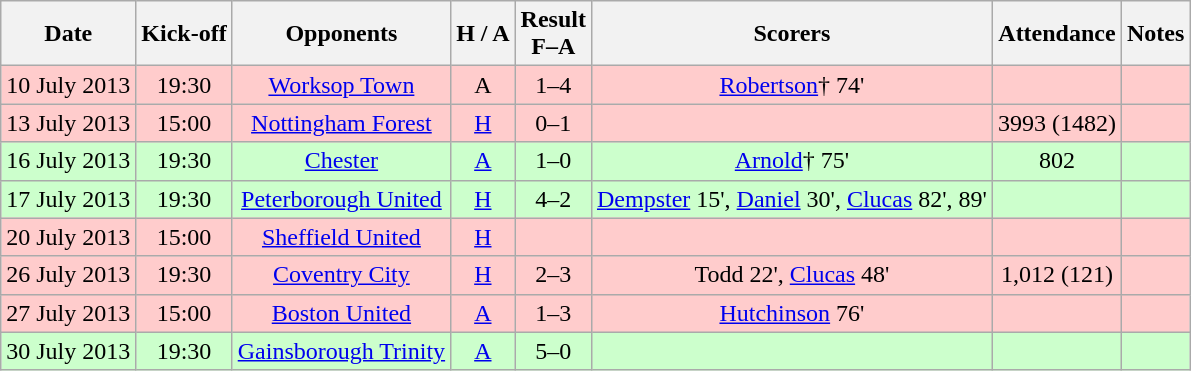<table class="wikitable" style="text-align:center">
<tr>
<th>Date</th>
<th>Kick-off</th>
<th>Opponents</th>
<th>H / A</th>
<th>Result<br>F–A</th>
<th>Scorers</th>
<th>Attendance</th>
<th>Notes</th>
</tr>
<tr bgcolor=#ffcccc>
<td>10 July 2013</td>
<td>19:30</td>
<td><a href='#'>Worksop Town</a></td>
<td>A</td>
<td>1–4</td>
<td><a href='#'>Robertson</a>† 74'</td>
<td></td>
<td></td>
</tr>
<tr bgcolor=#ffcccc>
<td>13 July 2013</td>
<td>15:00</td>
<td><a href='#'>Nottingham Forest</a></td>
<td><a href='#'>H</a></td>
<td>0–1</td>
<td></td>
<td>3993 (1482)</td>
<td></td>
</tr>
<tr bgcolor=#ccffcc>
<td>16 July 2013</td>
<td>19:30</td>
<td><a href='#'>Chester</a></td>
<td><a href='#'>A</a></td>
<td>1–0</td>
<td><a href='#'>Arnold</a>† 75'</td>
<td>802</td>
<td></td>
</tr>
<tr bgcolor=#ccffcc>
<td>17 July 2013</td>
<td>19:30</td>
<td><a href='#'>Peterborough United</a></td>
<td><a href='#'>H</a></td>
<td>4–2</td>
<td><a href='#'>Dempster</a> 15', <a href='#'>Daniel</a> 30', <a href='#'>Clucas</a> 82', 89'</td>
<td></td>
<td></td>
</tr>
<tr bgcolor=#ffcccc>
<td>20 July 2013</td>
<td>15:00</td>
<td><a href='#'>Sheffield United</a></td>
<td><a href='#'>H</a></td>
<td></td>
<td></td>
<td></td>
<td></td>
</tr>
<tr bgcolor=#ffcccc>
<td>26 July 2013</td>
<td>19:30</td>
<td><a href='#'>Coventry City</a></td>
<td><a href='#'>H</a></td>
<td>2–3</td>
<td>Todd 22', <a href='#'>Clucas</a> 48'</td>
<td>1,012 (121)</td>
<td></td>
</tr>
<tr bgcolor=#ffcccc>
<td>27 July 2013</td>
<td>15:00</td>
<td><a href='#'>Boston United</a></td>
<td><a href='#'>A</a></td>
<td>1–3</td>
<td><a href='#'>Hutchinson</a> 76'</td>
<td></td>
<td></td>
</tr>
<tr bgcolor=#ccffcc>
<td>30 July 2013</td>
<td>19:30</td>
<td><a href='#'>Gainsborough Trinity</a></td>
<td><a href='#'>A</a></td>
<td>5–0</td>
<td></td>
<td></td>
<td></td>
</tr>
</table>
